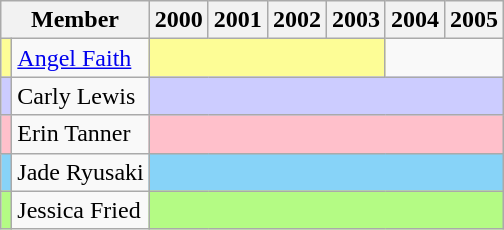<table class="wikitable">
<tr>
<th colspan="2">Member</th>
<th>2000</th>
<th>2001</th>
<th>2002</th>
<th>2003</th>
<th>2004</th>
<th>2005</th>
</tr>
<tr>
<td style="background:#FDFD96"></td>
<td><a href='#'>Angel Faith</a></td>
<td colspan="4"  style="text-align:center; background:#FDFD96"></td>
<td colspan="3"></td>
</tr>
<tr>
<td style="background:#CCCCFF"></td>
<td>Carly Lewis</td>
<td colspan="6"  style="text-align:center; background:#CCCCFF"></td>
</tr>
<tr>
<td style="background:pink"></td>
<td>Erin Tanner</td>
<td colspan="6"  style="text-align:center; background:pink"></td>
</tr>
<tr>
<td style="background:#87D3F8"></td>
<td>Jade Ryusaki</td>
<td colspan="6"  style="text-align:center; background:#87D3F8"></td>
</tr>
<tr>
<td style="background:#b4fb84;"></td>
<td>Jessica Fried</td>
<td colspan="6"  style="text-align:center; background:#b4fb84"></td>
</tr>
</table>
